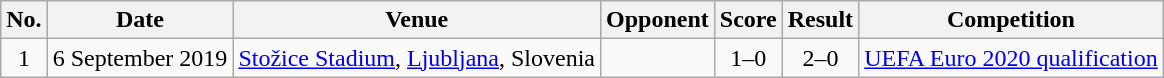<table class="wikitable sortable">
<tr>
<th>No.</th>
<th>Date</th>
<th>Venue</th>
<th>Opponent</th>
<th>Score</th>
<th>Result</th>
<th>Competition</th>
</tr>
<tr>
<td align=center>1</td>
<td>6 September 2019</td>
<td><a href='#'>Stožice Stadium</a>, <a href='#'>Ljubljana</a>, Slovenia</td>
<td></td>
<td align=center>1–0</td>
<td align=center>2–0</td>
<td><a href='#'>UEFA Euro 2020 qualification</a></td>
</tr>
</table>
